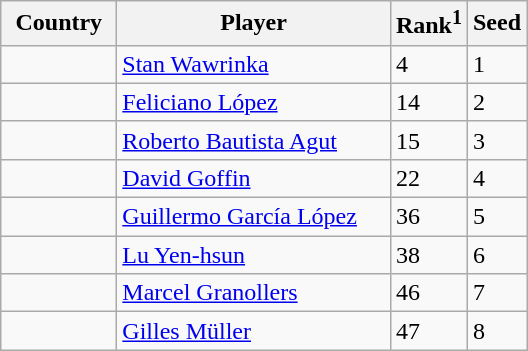<table class="sortable wikitable">
<tr>
<th width=70>Country</th>
<th width=175>Player</th>
<th>Rank<sup>1</sup></th>
<th>Seed</th>
</tr>
<tr>
<td></td>
<td><a href='#'>Stan Wawrinka</a></td>
<td>4</td>
<td>1</td>
</tr>
<tr>
<td></td>
<td><a href='#'>Feliciano López</a></td>
<td>14</td>
<td>2</td>
</tr>
<tr>
<td></td>
<td><a href='#'>Roberto Bautista Agut</a></td>
<td>15</td>
<td>3</td>
</tr>
<tr>
<td></td>
<td><a href='#'>David Goffin</a></td>
<td>22</td>
<td>4</td>
</tr>
<tr>
<td></td>
<td><a href='#'>Guillermo García López</a></td>
<td>36</td>
<td>5</td>
</tr>
<tr>
<td></td>
<td><a href='#'>Lu Yen-hsun</a></td>
<td>38</td>
<td>6</td>
</tr>
<tr>
<td></td>
<td><a href='#'>Marcel Granollers</a></td>
<td>46</td>
<td>7</td>
</tr>
<tr>
<td></td>
<td><a href='#'>Gilles Müller</a></td>
<td>47</td>
<td>8</td>
</tr>
</table>
